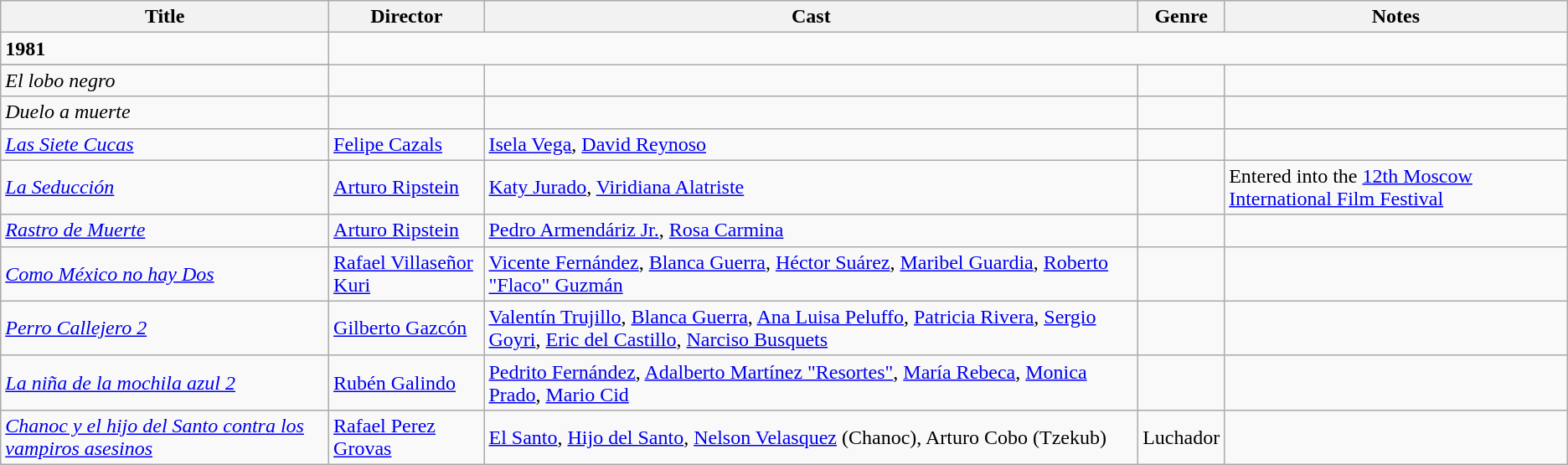<table class="wikitable">
<tr>
<th>Title</th>
<th>Director</th>
<th>Cast</th>
<th>Genre</th>
<th>Notes</th>
</tr>
<tr>
<td><strong>1981</strong></td>
</tr>
<tr>
</tr>
<tr>
<td><em>El lobo negro</em></td>
<td></td>
<td></td>
<td></td>
<td></td>
</tr>
<tr>
<td><em>Duelo a muerte</em></td>
<td></td>
<td></td>
<td></td>
<td></td>
</tr>
<tr>
<td><em><a href='#'>Las Siete Cucas</a></em></td>
<td><a href='#'>Felipe Cazals</a></td>
<td><a href='#'>Isela Vega</a>, <a href='#'>David Reynoso</a></td>
<td></td>
<td></td>
</tr>
<tr>
<td><em><a href='#'>La Seducción</a></em></td>
<td><a href='#'>Arturo Ripstein</a></td>
<td><a href='#'>Katy Jurado</a>, <a href='#'>Viridiana Alatriste</a></td>
<td></td>
<td>Entered into the <a href='#'>12th Moscow International Film Festival</a></td>
</tr>
<tr>
<td><em><a href='#'>Rastro de Muerte</a></em></td>
<td><a href='#'>Arturo Ripstein</a></td>
<td><a href='#'>Pedro Armendáriz Jr.</a>, <a href='#'>Rosa Carmina</a></td>
<td></td>
<td></td>
</tr>
<tr>
<td><em><a href='#'>Como México no hay Dos</a></em></td>
<td><a href='#'>Rafael Villaseñor Kuri</a></td>
<td><a href='#'>Vicente Fernández</a>, <a href='#'>Blanca Guerra</a>, <a href='#'>Héctor Suárez</a>, <a href='#'>Maribel Guardia</a>, <a href='#'>Roberto "Flaco" Guzmán</a></td>
<td></td>
<td></td>
</tr>
<tr>
<td><em><a href='#'>Perro Callejero 2</a></em></td>
<td><a href='#'>Gilberto Gazcón</a></td>
<td><a href='#'>Valentín Trujillo</a>, <a href='#'>Blanca Guerra</a>, <a href='#'>Ana Luisa Peluffo</a>, <a href='#'>Patricia Rivera</a>, <a href='#'>Sergio Goyri</a>, <a href='#'>Eric del Castillo</a>, <a href='#'>Narciso Busquets</a></td>
<td></td>
<td></td>
</tr>
<tr>
<td><em><a href='#'>La niña de la mochila azul 2</a></em></td>
<td><a href='#'>Rubén Galindo</a></td>
<td><a href='#'>Pedrito Fernández</a>, <a href='#'>Adalberto Martínez "Resortes"</a>, <a href='#'>María Rebeca</a>, <a href='#'>Monica Prado</a>, <a href='#'>Mario Cid</a></td>
<td></td>
<td></td>
</tr>
<tr>
<td><em><a href='#'>Chanoc y el hijo del Santo contra los vampiros asesinos</a></em></td>
<td><a href='#'>Rafael Perez Grovas</a></td>
<td><a href='#'>El Santo</a>, <a href='#'>Hijo del Santo</a>, <a href='#'>Nelson Velasquez</a> (Chanoc), Arturo Cobo (Tzekub)</td>
<td>Luchador</td>
<td><br></td>
</tr>
</table>
